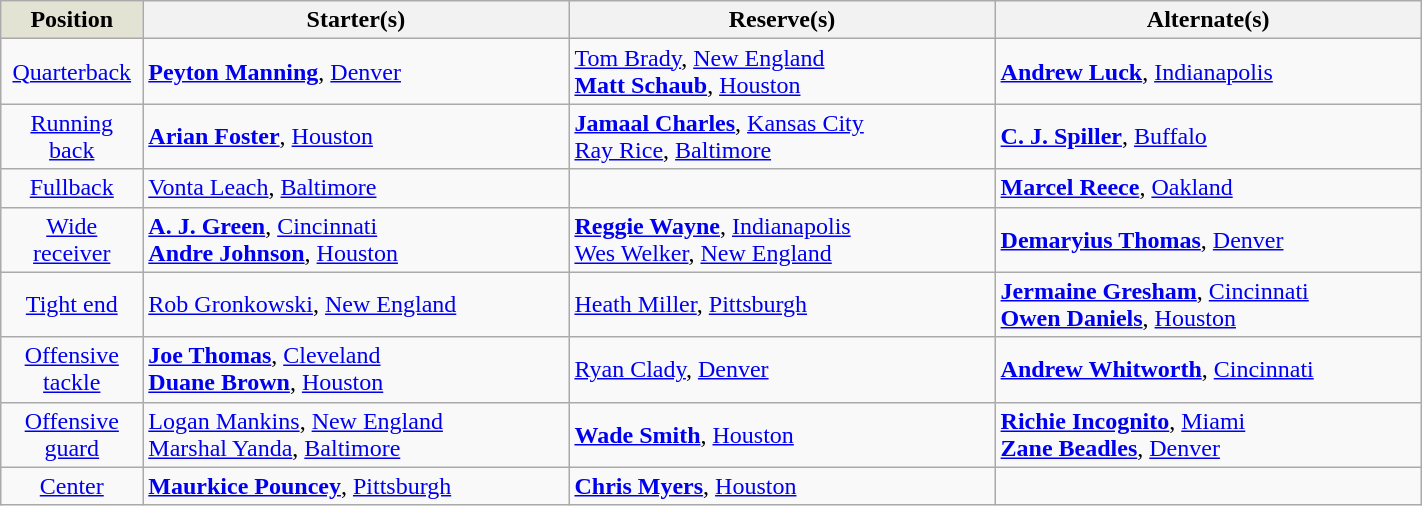<table class="wikitable" style="width:75%;">
<tr>
<th style="background:#e3e3d4; width:10%;">Position</th>
<th style="width:30%;">Starter(s)</th>
<th style="background:#e3z9e3; width:30%;">Reserve(s)</th>
<th style="width:30%;">Alternate(s)</th>
</tr>
<tr>
<td align=center><a href='#'>Quarterback</a></td>
<td> <strong><a href='#'>Peyton Manning</a></strong>, <a href='#'>Denver</a></td>
<td> <a href='#'>Tom Brady</a>, <a href='#'>New England</a><br> <strong><a href='#'>Matt Schaub</a></strong>, <a href='#'>Houston</a></td>
<td> <strong><a href='#'>Andrew Luck</a></strong>, <a href='#'>Indianapolis</a></td>
</tr>
<tr>
<td align=center><a href='#'>Running back</a></td>
<td> <strong><a href='#'>Arian Foster</a></strong>, <a href='#'>Houston</a></td>
<td> <strong><a href='#'>Jamaal Charles</a></strong>, <a href='#'>Kansas City</a><br> <a href='#'>Ray Rice</a>, <a href='#'>Baltimore</a></td>
<td> <strong><a href='#'>C. J. Spiller</a></strong>, <a href='#'>Buffalo</a></td>
</tr>
<tr>
<td align=center><a href='#'>Fullback</a></td>
<td> <a href='#'>Vonta Leach</a>, <a href='#'>Baltimore</a></td>
<td></td>
<td> <strong><a href='#'>Marcel Reece</a></strong>, <a href='#'>Oakland</a></td>
</tr>
<tr>
<td align=center><a href='#'>Wide receiver</a></td>
<td> <strong><a href='#'>A. J. Green</a></strong>, <a href='#'>Cincinnati</a><br> <strong><a href='#'>Andre Johnson</a></strong>, <a href='#'>Houston</a></td>
<td> <strong><a href='#'>Reggie Wayne</a></strong>, <a href='#'>Indianapolis</a><br> <a href='#'>Wes Welker</a>, <a href='#'>New England</a></td>
<td> <strong><a href='#'>Demaryius Thomas</a></strong>, <a href='#'>Denver</a></td>
</tr>
<tr>
<td align=center><a href='#'>Tight end</a></td>
<td> <a href='#'>Rob Gronkowski</a>, <a href='#'>New England</a> </td>
<td> <a href='#'>Heath Miller</a>, <a href='#'>Pittsburgh</a> </td>
<td> <strong><a href='#'>Jermaine Gresham</a></strong>, <a href='#'>Cincinnati</a> <br> <strong><a href='#'>Owen Daniels</a></strong>, <a href='#'>Houston</a> </td>
</tr>
<tr>
<td align=center><a href='#'>Offensive tackle</a></td>
<td> <strong><a href='#'>Joe Thomas</a></strong>, <a href='#'>Cleveland</a><br> <strong><a href='#'>Duane Brown</a></strong>, <a href='#'>Houston</a></td>
<td> <a href='#'>Ryan Clady</a>, <a href='#'>Denver</a> </td>
<td> <strong><a href='#'>Andrew Whitworth</a></strong>, <a href='#'>Cincinnati</a> </td>
</tr>
<tr>
<td align=center><a href='#'>Offensive guard</a></td>
<td> <a href='#'>Logan Mankins</a>, <a href='#'>New England</a> <br> <a href='#'>Marshal Yanda</a>, <a href='#'>Baltimore</a></td>
<td> <strong><a href='#'>Wade Smith</a></strong>, <a href='#'>Houston</a></td>
<td> <strong><a href='#'>Richie Incognito</a></strong>, <a href='#'>Miami</a><br> <strong><a href='#'>Zane Beadles</a></strong>, <a href='#'>Denver</a> </td>
</tr>
<tr>
<td align=center><a href='#'>Center</a></td>
<td> <strong><a href='#'>Maurkice Pouncey</a></strong>, <a href='#'>Pittsburgh</a></td>
<td> <strong><a href='#'>Chris Myers</a></strong>, <a href='#'>Houston</a></td>
<td></td>
</tr>
</table>
